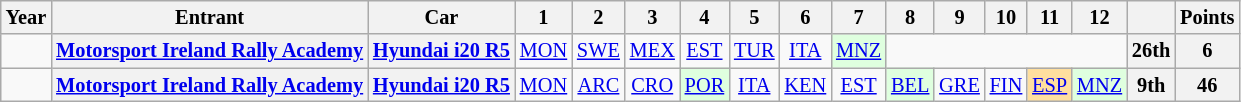<table class="wikitable" style="text-align:center; font-size:85%">
<tr>
<th>Year</th>
<th>Entrant</th>
<th>Car</th>
<th>1</th>
<th>2</th>
<th>3</th>
<th>4</th>
<th>5</th>
<th>6</th>
<th>7</th>
<th>8</th>
<th>9</th>
<th>10</th>
<th>11</th>
<th>12</th>
<th></th>
<th>Points</th>
</tr>
<tr>
<td></td>
<th nowrap><a href='#'>Motorsport Ireland Rally Academy</a></th>
<th nowrap><a href='#'>Hyundai i20 R5</a></th>
<td><a href='#'>MON</a></td>
<td><a href='#'>SWE</a></td>
<td><a href='#'>MEX</a></td>
<td><a href='#'>EST</a></td>
<td><a href='#'>TUR</a></td>
<td><a href='#'>ITA</a></td>
<td style="background:#DFFFDF"><a href='#'>MNZ</a><br></td>
<td colspan=5></td>
<th>26th</th>
<th>6</th>
</tr>
<tr>
<td></td>
<th nowrap><a href='#'>Motorsport Ireland Rally Academy</a></th>
<th nowrap><a href='#'>Hyundai i20 R5</a></th>
<td><a href='#'>MON</a></td>
<td><a href='#'>ARC</a></td>
<td><a href='#'>CRO</a></td>
<td style="background:#DFFFDF"><a href='#'>POR</a><br></td>
<td><a href='#'>ITA</a></td>
<td><a href='#'>KEN</a></td>
<td><a href='#'>EST</a></td>
<td style="background:#DFFFDF"><a href='#'>BEL</a><br></td>
<td><a href='#'>GRE</a></td>
<td><a href='#'>FIN</a></td>
<td style="background:#FFDF9F"><a href='#'>ESP</a><br></td>
<td style="background:#DFFFDF"><a href='#'>MNZ</a><br></td>
<th>9th</th>
<th>46</th>
</tr>
</table>
